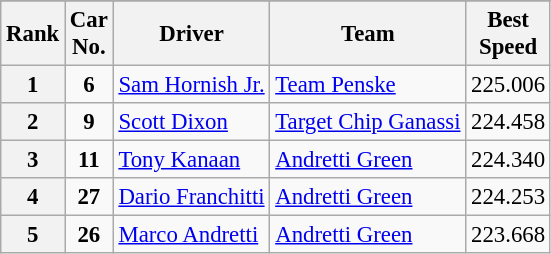<table class="wikitable" style="font-size:95%;">
<tr>
</tr>
<tr>
<th>Rank</th>
<th>Car<br>No.</th>
<th>Driver</th>
<th>Team</th>
<th>Best<br>Speed</th>
</tr>
<tr>
<th>1</th>
<td style="text-align:center"><strong>6</strong></td>
<td> <a href='#'>Sam Hornish Jr.</a></td>
<td><a href='#'>Team Penske</a></td>
<td align=center>225.006</td>
</tr>
<tr>
<th>2</th>
<td style="text-align:center"><strong>9</strong></td>
<td> <a href='#'>Scott Dixon</a></td>
<td><a href='#'>Target Chip Ganassi</a></td>
<td align=center>224.458</td>
</tr>
<tr>
<th>3</th>
<td style="text-align:center"><strong>11</strong></td>
<td> <a href='#'>Tony Kanaan</a></td>
<td><a href='#'>Andretti Green</a></td>
<td align=center>224.340</td>
</tr>
<tr>
<th>4</th>
<td style="text-align:center"><strong>27</strong></td>
<td> <a href='#'>Dario Franchitti</a></td>
<td><a href='#'>Andretti Green</a></td>
<td align=center>224.253</td>
</tr>
<tr>
<th>5</th>
<td style="text-align:center"><strong>26</strong></td>
<td> <a href='#'>Marco Andretti</a></td>
<td><a href='#'>Andretti Green</a></td>
<td align=center>223.668</td>
</tr>
</table>
